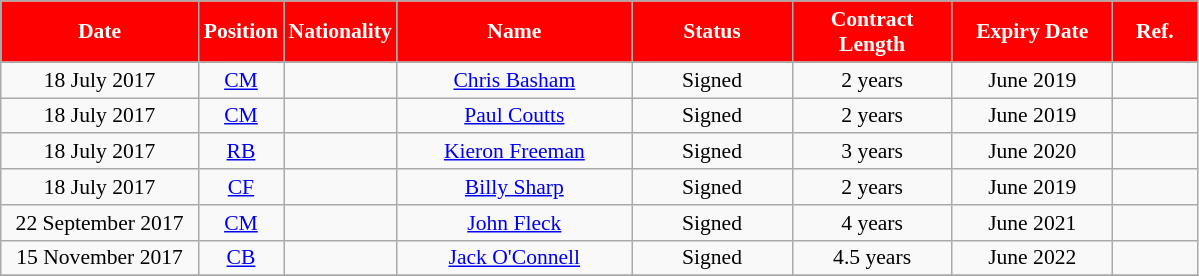<table class="wikitable"  style="text-align:center; font-size:90%; ">
<tr>
<th style="background:red; color:white; width:125px;">Date</th>
<th style="background:red; color:white; width:50px;">Position</th>
<th style="background:red; color:white; width:50px;">Nationality</th>
<th style="background:red; color:white; width:150px;">Name</th>
<th style="background:red; color:white; width:100px;">Status</th>
<th style="background:red; color:white; width:100px;">Contract Length</th>
<th style="background:red; color:white; width:100px;">Expiry Date</th>
<th style="background:red; color:white; width:50px;">Ref.</th>
</tr>
<tr>
<td>18 July 2017</td>
<td><a href='#'>CM</a></td>
<td></td>
<td><a href='#'>Chris Basham</a></td>
<td>Signed</td>
<td>2 years</td>
<td>June 2019</td>
<td></td>
</tr>
<tr>
<td>18 July 2017</td>
<td><a href='#'>CM</a></td>
<td></td>
<td><a href='#'>Paul Coutts</a></td>
<td>Signed</td>
<td>2 years</td>
<td>June 2019</td>
<td></td>
</tr>
<tr>
<td>18 July 2017</td>
<td><a href='#'>RB</a></td>
<td></td>
<td><a href='#'>Kieron Freeman</a></td>
<td>Signed</td>
<td>3 years</td>
<td>June 2020</td>
<td></td>
</tr>
<tr>
<td>18 July 2017</td>
<td><a href='#'>CF</a></td>
<td></td>
<td><a href='#'>Billy Sharp</a></td>
<td>Signed</td>
<td>2 years</td>
<td>June 2019</td>
<td></td>
</tr>
<tr>
<td>22 September 2017</td>
<td><a href='#'>CM</a></td>
<td></td>
<td><a href='#'>John Fleck</a></td>
<td>Signed</td>
<td>4 years</td>
<td>June 2021</td>
<td></td>
</tr>
<tr>
<td>15 November 2017</td>
<td><a href='#'>CB</a></td>
<td></td>
<td><a href='#'>Jack O'Connell</a></td>
<td>Signed</td>
<td>4.5 years</td>
<td>June 2022</td>
<td></td>
</tr>
<tr>
</tr>
</table>
